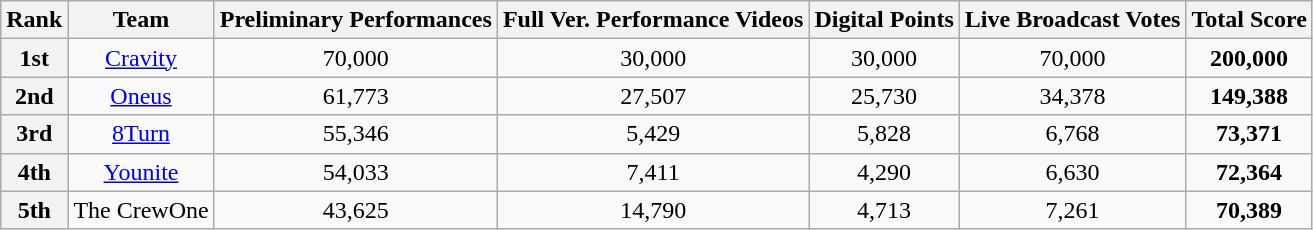<table class="wikitable sortable" style="text-align:center">
<tr>
<th>Rank</th>
<th>Team</th>
<th>Preliminary Performances<br></th>
<th>Full Ver. Performance Videos<br></th>
<th>Digital Points<br></th>
<th>Live Broadcast Votes<br></th>
<th>Total Score<br></th>
</tr>
<tr>
<th>1st</th>
<td><a href='#'>Cravity</a></td>
<td>70,000</td>
<td>30,000</td>
<td>30,000</td>
<td>70,000</td>
<td><strong>200,000</strong></td>
</tr>
<tr>
<th>2nd</th>
<td><a href='#'>Oneus</a></td>
<td>61,773</td>
<td>27,507</td>
<td>25,730</td>
<td>34,378</td>
<td><strong>149,388</strong></td>
</tr>
<tr>
<th>3rd</th>
<td><a href='#'>8Turn</a></td>
<td>55,346</td>
<td>5,429</td>
<td>5,828</td>
<td>6,768</td>
<td><strong>73,371</strong></td>
</tr>
<tr>
<th>4th</th>
<td><a href='#'>Younite</a></td>
<td>54,033</td>
<td>7,411</td>
<td>4,290</td>
<td>6,630</td>
<td><strong>72,364</strong></td>
</tr>
<tr>
<th>5th</th>
<td>The CrewOne</td>
<td>43,625</td>
<td>14,790</td>
<td>4,713</td>
<td>7,261</td>
<td><strong>70,389</strong></td>
</tr>
</table>
